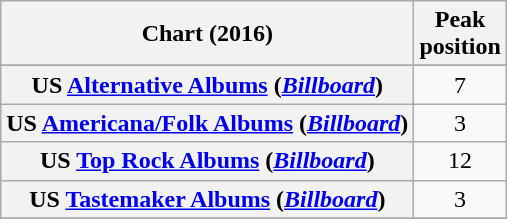<table class="wikitable sortable plainrowheaders" style="text-align:center">
<tr>
<th scope="col">Chart (2016)</th>
<th scope="col">Peak<br> position</th>
</tr>
<tr>
</tr>
<tr>
<th scope="row">US <a href='#'>Alternative Albums</a> (<em><a href='#'>Billboard</a></em>)</th>
<td align="center">7</td>
</tr>
<tr>
<th scope="row">US <a href='#'>Americana/Folk Albums</a> (<em><a href='#'>Billboard</a></em>)</th>
<td align="center">3</td>
</tr>
<tr>
<th scope="row">US <a href='#'>Top Rock Albums</a> (<em><a href='#'>Billboard</a></em>)</th>
<td align="center">12</td>
</tr>
<tr>
<th scope="row">US <a href='#'>Tastemaker Albums</a> (<em><a href='#'>Billboard</a></em>)</th>
<td align="center">3</td>
</tr>
<tr>
</tr>
</table>
